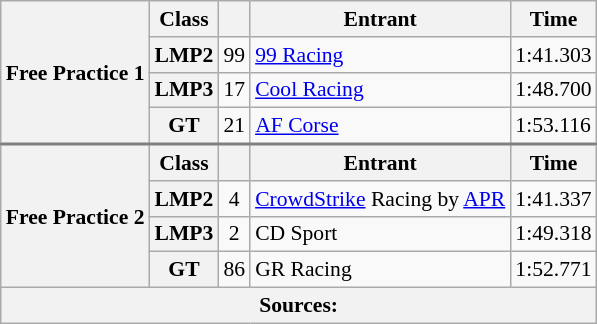<table class="wikitable" style="font-size:90%;">
<tr>
<th rowspan="4">Free Practice 1</th>
<th>Class</th>
<th></th>
<th>Entrant</th>
<th>Time</th>
</tr>
<tr>
<th>LMP2</th>
<td align="center">99</td>
<td> <a href='#'>99 Racing</a></td>
<td>1:41.303</td>
</tr>
<tr>
<th>LMP3</th>
<td align="center">17</td>
<td> <a href='#'>Cool Racing</a></td>
<td>1:48.700</td>
</tr>
<tr>
<th>GT</th>
<td align="center">21</td>
<td> <a href='#'>AF Corse</a></td>
<td>1:53.116</td>
</tr>
<tr style="border-top:2px solid #808080">
<th rowspan="4">Free Practice 2</th>
<th>Class</th>
<th></th>
<th>Entrant</th>
<th>Time</th>
</tr>
<tr>
<th>LMP2</th>
<td align="center">4</td>
<td> <a href='#'>CrowdStrike</a> Racing by <a href='#'>APR</a></td>
<td>1:41.337</td>
</tr>
<tr>
<th>LMP3</th>
<td align="center">2</td>
<td> CD Sport</td>
<td>1:49.318</td>
</tr>
<tr>
<th>GT</th>
<td align="center">86</td>
<td> GR Racing</td>
<td>1:52.771</td>
</tr>
<tr>
<th colspan="5">Sources:</th>
</tr>
</table>
